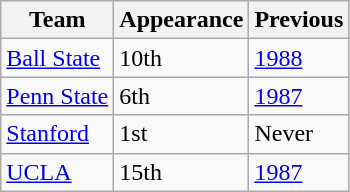<table class="wikitable sortable">
<tr>
<th>Team</th>
<th>Appearance</th>
<th>Previous</th>
</tr>
<tr>
<td><a href='#'>Ball State</a></td>
<td>10th</td>
<td><a href='#'>1988</a></td>
</tr>
<tr>
<td><a href='#'>Penn State</a></td>
<td>6th</td>
<td><a href='#'>1987</a></td>
</tr>
<tr>
<td><a href='#'>Stanford</a></td>
<td>1st</td>
<td>Never</td>
</tr>
<tr>
<td><a href='#'>UCLA</a></td>
<td>15th</td>
<td><a href='#'>1987</a></td>
</tr>
</table>
